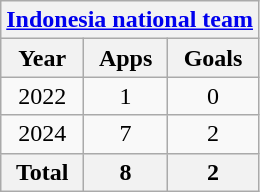<table class=wikitable style=text-align:center>
<tr>
<th colspan=3><a href='#'>Indonesia national team</a></th>
</tr>
<tr>
<th>Year</th>
<th>Apps</th>
<th>Goals</th>
</tr>
<tr>
<td>2022</td>
<td>1</td>
<td>0</td>
</tr>
<tr>
<td>2024</td>
<td>7</td>
<td>2</td>
</tr>
<tr>
<th colspan=1>Total</th>
<th>8</th>
<th>2</th>
</tr>
</table>
